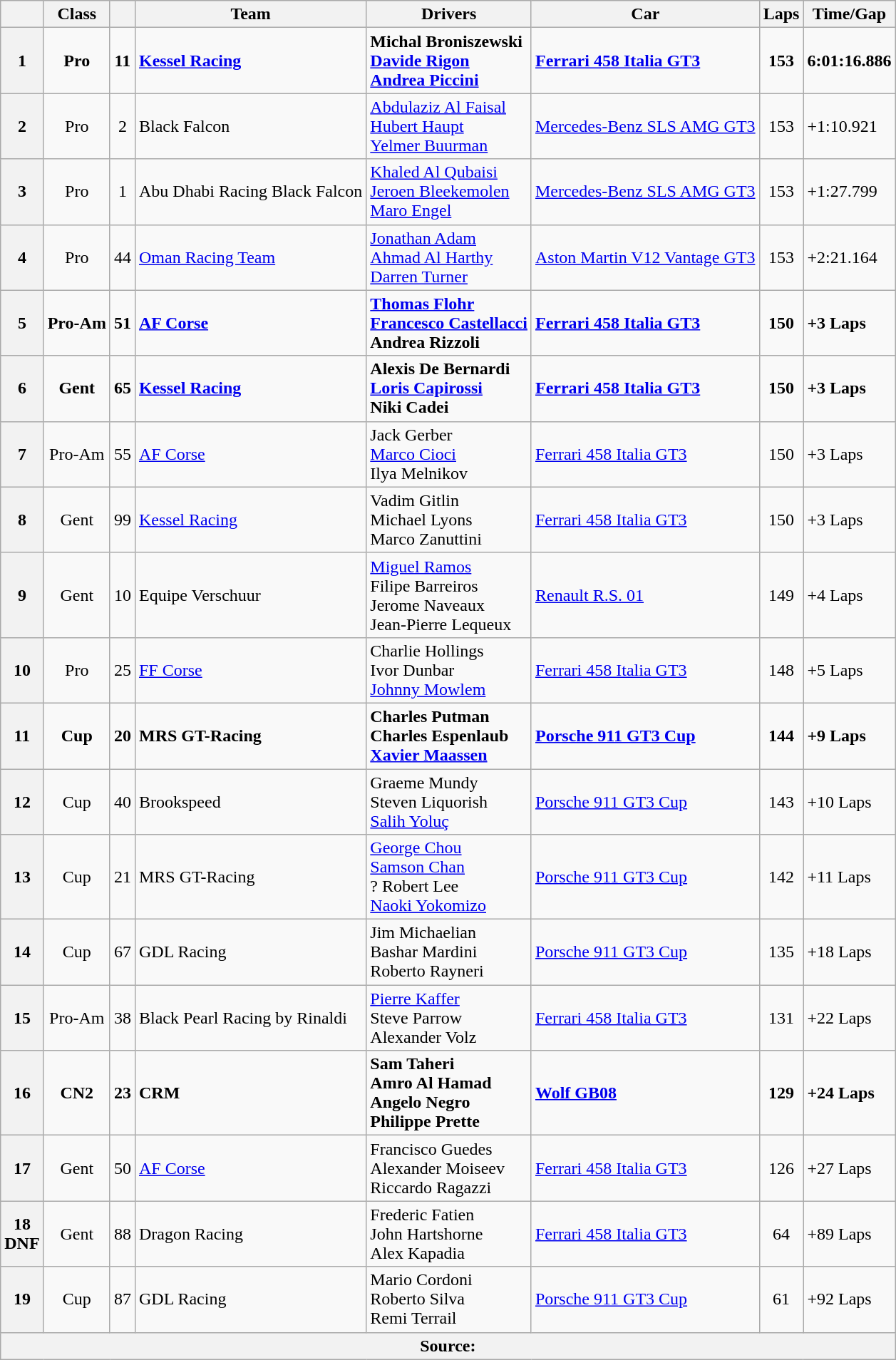<table class="wikitable" style="font-size: 100%;">
<tr>
<th></th>
<th>Class</th>
<th></th>
<th>Team</th>
<th>Drivers</th>
<th>Car</th>
<th>Laps</th>
<th>Time/Gap</th>
</tr>
<tr>
<th>1</th>
<td align="center"><strong>Pro</strong></td>
<td align="center"><strong>11</strong></td>
<td><strong> <a href='#'>Kessel Racing</a></strong></td>
<td><strong> Michal Broniszewski<br> <a href='#'>Davide Rigon</a><br> <a href='#'>Andrea Piccini</a></strong></td>
<td><a href='#'><strong>Ferrari 458 Italia GT3</strong></a></td>
<td align="center"><strong>153</strong></td>
<td><strong>6:01:16.886</strong></td>
</tr>
<tr>
<th>2</th>
<td align="center">Pro</td>
<td align="center">2</td>
<td> Black Falcon</td>
<td> <a href='#'>Abdulaziz Al Faisal</a><br> <a href='#'>Hubert Haupt</a><br> <a href='#'>Yelmer Buurman</a></td>
<td><a href='#'>Mercedes-Benz SLS AMG GT3</a></td>
<td align="center">153</td>
<td>+1:10.921</td>
</tr>
<tr>
<th>3</th>
<td align="center">Pro</td>
<td align="center">1</td>
<td> Abu Dhabi Racing Black Falcon</td>
<td> <a href='#'>Khaled Al Qubaisi</a><br> <a href='#'>Jeroen Bleekemolen</a><br> <a href='#'>Maro Engel</a></td>
<td><a href='#'>Mercedes-Benz SLS AMG GT3</a></td>
<td align="center">153</td>
<td>+1:27.799</td>
</tr>
<tr>
<th>4</th>
<td align="center">Pro</td>
<td align="center">44</td>
<td> <a href='#'>Oman Racing Team</a></td>
<td> <a href='#'>Jonathan Adam</a><br> <a href='#'>Ahmad Al Harthy</a><br> <a href='#'>Darren Turner</a></td>
<td><a href='#'>Aston Martin V12 Vantage GT3</a></td>
<td align="center">153</td>
<td>+2:21.164</td>
</tr>
<tr>
<th>5</th>
<td align="center"><strong>Pro-Am</strong></td>
<td align="center"><strong>51</strong></td>
<td><strong> <a href='#'>AF Corse</a></strong></td>
<td><strong> <a href='#'>Thomas Flohr</a><br> <a href='#'>Francesco Castellacci</a><br> Andrea Rizzoli</strong></td>
<td><a href='#'><strong>Ferrari 458 Italia GT3</strong></a></td>
<td align="center"><strong>150</strong></td>
<td><strong>+3 Laps</strong></td>
</tr>
<tr>
<th>6</th>
<td align="center"><strong>Gent</strong></td>
<td align="center"><strong>65</strong></td>
<td><strong> <a href='#'>Kessel Racing</a></strong></td>
<td><strong> Alexis De Bernardi<br> <a href='#'>Loris Capirossi</a><br> Niki Cadei</strong></td>
<td><a href='#'><strong>Ferrari 458 Italia GT3</strong></a></td>
<td align="center"><strong>150</strong></td>
<td><strong>+3 Laps</strong></td>
</tr>
<tr>
<th>7</th>
<td align="center">Pro-Am</td>
<td align="center">55</td>
<td> <a href='#'>AF Corse</a></td>
<td> Jack Gerber<br> <a href='#'>Marco Cioci</a><br> Ilya Melnikov</td>
<td><a href='#'>Ferrari 458 Italia GT3</a></td>
<td align="center">150</td>
<td>+3 Laps</td>
</tr>
<tr>
<th>8</th>
<td align="center">Gent</td>
<td align="center">99</td>
<td> <a href='#'>Kessel Racing</a></td>
<td> Vadim Gitlin <br> Michael Lyons <br> Marco Zanuttini</td>
<td><a href='#'>Ferrari 458 Italia GT3</a></td>
<td align="center">150</td>
<td>+3 Laps</td>
</tr>
<tr>
<th>9</th>
<td align="center">Gent</td>
<td align="center">10</td>
<td> Equipe Verschuur</td>
<td> <a href='#'>Miguel Ramos</a><br> Filipe Barreiros<br> Jerome Naveaux<br> Jean-Pierre Lequeux</td>
<td><a href='#'>Renault R.S. 01</a></td>
<td align="center">149</td>
<td>+4 Laps</td>
</tr>
<tr>
<th>10</th>
<td align="center">Pro</td>
<td align="center">25</td>
<td> <a href='#'>FF Corse</a></td>
<td> Charlie Hollings <br> Ivor Dunbar<br> <a href='#'>Johnny Mowlem</a></td>
<td><a href='#'>Ferrari 458 Italia GT3</a></td>
<td align="center">148</td>
<td>+5 Laps</td>
</tr>
<tr>
<th>11</th>
<td align="center"><strong>Cup</strong></td>
<td align="center"><strong>20</strong></td>
<td><strong> MRS GT-Racing</strong></td>
<td><strong> Charles Putman<br> Charles Espenlaub <br> <a href='#'>Xavier Maassen</a></strong></td>
<td><a href='#'><strong>Porsche 911 GT3 Cup</strong></a></td>
<td align="center"><strong>144</strong></td>
<td><strong>+9 Laps</strong></td>
</tr>
<tr>
<th>12</th>
<td align="center">Cup</td>
<td align="center">40</td>
<td> Brookspeed</td>
<td> Graeme Mundy<br> Steven Liquorish <br> <a href='#'>Salih Yoluç</a></td>
<td><a href='#'>Porsche 911 GT3 Cup</a></td>
<td align="center">143</td>
<td>+10 Laps</td>
</tr>
<tr>
<th>13</th>
<td align="center">Cup</td>
<td align="center">21</td>
<td> MRS GT-Racing</td>
<td> <a href='#'>George Chou</a><br> <a href='#'>Samson Chan</a><br>? Robert Lee<br> <a href='#'>Naoki Yokomizo</a></td>
<td><a href='#'>Porsche 911 GT3 Cup</a></td>
<td align="center">142</td>
<td>+11 Laps</td>
</tr>
<tr>
<th>14</th>
<td align="center">Cup</td>
<td align="center">67</td>
<td> GDL Racing</td>
<td> Jim Michaelian<br> Bashar Mardini <br> Roberto Rayneri</td>
<td><a href='#'>Porsche 911 GT3 Cup</a></td>
<td align="center">135</td>
<td>+18 Laps</td>
</tr>
<tr>
<th>15</th>
<td align="center">Pro-Am</td>
<td align="center">38</td>
<td> Black Pearl Racing by Rinaldi</td>
<td> <a href='#'>Pierre Kaffer</a><br> Steve Parrow<br> Alexander Volz</td>
<td><a href='#'>Ferrari 458 Italia GT3</a></td>
<td align="center">131</td>
<td>+22 Laps</td>
</tr>
<tr>
<th>16</th>
<td align="center"><strong>CN2</strong></td>
<td align="center"><strong>23</strong></td>
<td><strong> CRM</strong></td>
<td><strong> Sam Taheri <br> Amro Al Hamad <br> Angelo Negro<br> Philippe Prette</strong></td>
<td><strong><a href='#'>Wolf GB08</a></strong></td>
<td align="center"><strong>129</strong></td>
<td><strong>+24 Laps</strong></td>
</tr>
<tr>
<th>17</th>
<td align="center">Gent</td>
<td align="center">50</td>
<td> <a href='#'>AF Corse</a></td>
<td> Francisco Guedes<br> Alexander Moiseev <br> Riccardo Ragazzi</td>
<td><a href='#'>Ferrari 458 Italia GT3</a></td>
<td align="center">126</td>
<td>+27 Laps</td>
</tr>
<tr>
<th>18<br>DNF</th>
<td align="center">Gent</td>
<td align="center">88</td>
<td> Dragon Racing</td>
<td> Frederic Fatien <br> John Hartshorne <br> Alex Kapadia</td>
<td><a href='#'>Ferrari 458 Italia GT3</a></td>
<td align="center">64</td>
<td>+89 Laps</td>
</tr>
<tr>
<th>19</th>
<td align="center">Cup</td>
<td align="center">87</td>
<td> GDL Racing</td>
<td> Mario Cordoni<br> Roberto Silva<br> Remi Terrail</td>
<td><a href='#'>Porsche 911 GT3 Cup</a></td>
<td align="center">61</td>
<td>+92 Laps</td>
</tr>
<tr>
<th colspan="8">Source:</th>
</tr>
</table>
